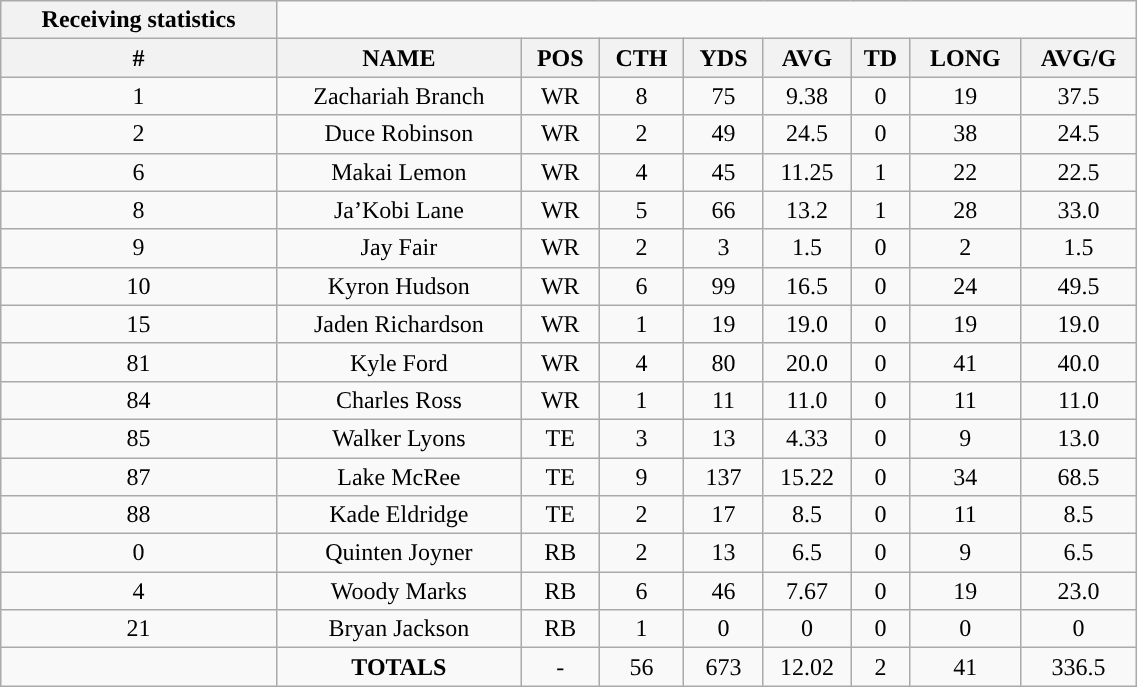<table style="width:60%; text-align:center;" class="wikitable collapsible collapsed">
<tr>
<th style="text-align:center; ">Receiving statistics</th>
</tr>
<tr>
<th>#</th>
<th>NAME</th>
<th>POS</th>
<th>CTH</th>
<th>YDS</th>
<th>AVG</th>
<th>TD</th>
<th>LONG</th>
<th>AVG/G</th>
</tr>
<tr>
<td>1</td>
<td>Zachariah Branch</td>
<td>WR</td>
<td>8</td>
<td>75</td>
<td>9.38</td>
<td>0</td>
<td>19</td>
<td>37.5</td>
</tr>
<tr>
<td>2</td>
<td>Duce Robinson</td>
<td>WR</td>
<td>2</td>
<td>49</td>
<td>24.5</td>
<td>0</td>
<td>38</td>
<td>24.5</td>
</tr>
<tr>
<td>6</td>
<td>Makai Lemon</td>
<td>WR</td>
<td>4</td>
<td>45</td>
<td>11.25</td>
<td>1</td>
<td>22</td>
<td>22.5</td>
</tr>
<tr>
<td>8</td>
<td>Ja’Kobi Lane</td>
<td>WR</td>
<td>5</td>
<td>66</td>
<td>13.2</td>
<td>1</td>
<td>28</td>
<td>33.0</td>
</tr>
<tr>
<td>9</td>
<td>Jay Fair</td>
<td>WR</td>
<td>2</td>
<td>3</td>
<td>1.5</td>
<td>0</td>
<td>2</td>
<td>1.5</td>
</tr>
<tr>
<td>10</td>
<td>Kyron Hudson</td>
<td>WR</td>
<td>6</td>
<td>99</td>
<td>16.5</td>
<td>0</td>
<td>24</td>
<td>49.5</td>
</tr>
<tr>
<td>15</td>
<td>Jaden Richardson</td>
<td>WR</td>
<td>1</td>
<td>19</td>
<td>19.0</td>
<td>0</td>
<td>19</td>
<td>19.0</td>
</tr>
<tr>
<td>81</td>
<td>Kyle Ford</td>
<td>WR</td>
<td>4</td>
<td>80</td>
<td>20.0</td>
<td>0</td>
<td>41</td>
<td>40.0</td>
</tr>
<tr>
<td>84</td>
<td>Charles Ross</td>
<td>WR</td>
<td>1</td>
<td>11</td>
<td>11.0</td>
<td>0</td>
<td>11</td>
<td>11.0</td>
</tr>
<tr>
<td>85</td>
<td>Walker Lyons</td>
<td>TE</td>
<td>3</td>
<td>13</td>
<td>4.33</td>
<td>0</td>
<td>9</td>
<td>13.0</td>
</tr>
<tr>
<td>87</td>
<td>Lake McRee</td>
<td>TE</td>
<td>9</td>
<td>137</td>
<td>15.22</td>
<td>0</td>
<td>34</td>
<td>68.5</td>
</tr>
<tr>
<td>88</td>
<td>Kade Eldridge</td>
<td>TE</td>
<td>2</td>
<td>17</td>
<td>8.5</td>
<td>0</td>
<td>11</td>
<td>8.5</td>
</tr>
<tr>
<td>0</td>
<td>Quinten Joyner</td>
<td>RB</td>
<td>2</td>
<td>13</td>
<td>6.5</td>
<td>0</td>
<td>9</td>
<td>6.5</td>
</tr>
<tr>
<td>4</td>
<td>Woody Marks</td>
<td>RB</td>
<td>6</td>
<td>46</td>
<td>7.67</td>
<td>0</td>
<td>19</td>
<td>23.0</td>
</tr>
<tr>
<td>21</td>
<td>Bryan Jackson</td>
<td>RB</td>
<td>1</td>
<td>0</td>
<td>0</td>
<td>0</td>
<td>0</td>
<td>0</td>
</tr>
<tr>
<td></td>
<td><strong>TOTALS</strong></td>
<td>-</td>
<td>56</td>
<td>673</td>
<td>12.02</td>
<td>2</td>
<td>41</td>
<td>336.5</td>
</tr>
</table>
